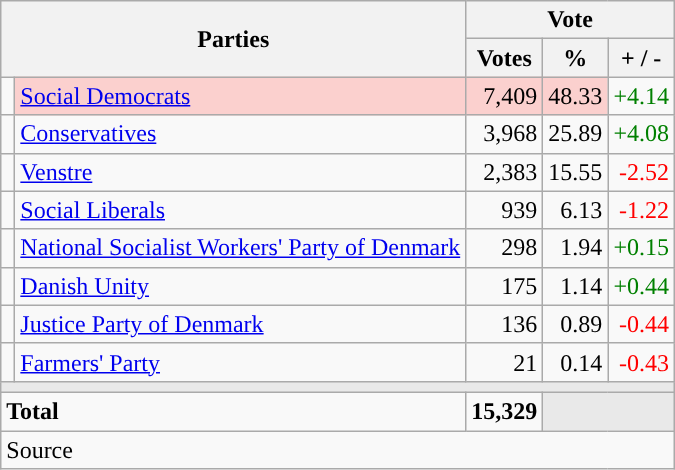<table class="wikitable" style="text-align:right;">
<tr>
<th style="text-align:centre;" rowspan="2" colspan="2" width="225">Parties</th>
<th colspan="3">Vote</th>
</tr>
<tr>
<th width="15">Votes</th>
<th width="15">%</th>
<th width="15">+ / -</th>
</tr>
<tr>
<td width="2" style="color:inherit;background:"></td>
<td bgcolor=#fbd0ce  align="left"><a href='#'>Social Democrats</a></td>
<td bgcolor=#fbd0ce>7,409</td>
<td bgcolor=#fbd0ce>48.33</td>
<td style=color:green;>+4.14</td>
</tr>
<tr>
<td width="2" style="color:inherit;background:"></td>
<td align="left"><a href='#'>Conservatives</a></td>
<td>3,968</td>
<td>25.89</td>
<td style=color:green;>+4.08</td>
</tr>
<tr>
<td width="2" style="color:inherit;background:"></td>
<td align="left"><a href='#'>Venstre</a></td>
<td>2,383</td>
<td>15.55</td>
<td style=color:red;>-2.52</td>
</tr>
<tr>
<td width="2" style="color:inherit;background:"></td>
<td align="left"><a href='#'>Social Liberals</a></td>
<td>939</td>
<td>6.13</td>
<td style=color:red;>-1.22</td>
</tr>
<tr>
<td width="2" style="color:inherit;background:"></td>
<td align="left"><a href='#'>National Socialist Workers' Party of Denmark</a></td>
<td>298</td>
<td>1.94</td>
<td style=color:green;>+0.15</td>
</tr>
<tr>
<td width="2" style="color:inherit;background:"></td>
<td align="left"><a href='#'>Danish Unity</a></td>
<td>175</td>
<td>1.14</td>
<td style=color:green;>+0.44</td>
</tr>
<tr>
<td width="2" style="color:inherit;background:"></td>
<td align="left"><a href='#'>Justice Party of Denmark</a></td>
<td>136</td>
<td>0.89</td>
<td style=color:red;>-0.44</td>
</tr>
<tr>
<td width="2" style="color:inherit;background:"></td>
<td align="left"><a href='#'>Farmers' Party</a></td>
<td>21</td>
<td>0.14</td>
<td style=color:red;>-0.43</td>
</tr>
<tr>
<td colspan="7" bgcolor="#E9E9E9"></td>
</tr>
<tr>
<td align="left" colspan="2"><strong>Total</strong></td>
<td><strong>15,329</strong></td>
<td bgcolor="#E9E9E9" colspan="2"></td>
</tr>
<tr>
<td align="left" colspan="6">Source</td>
</tr>
</table>
